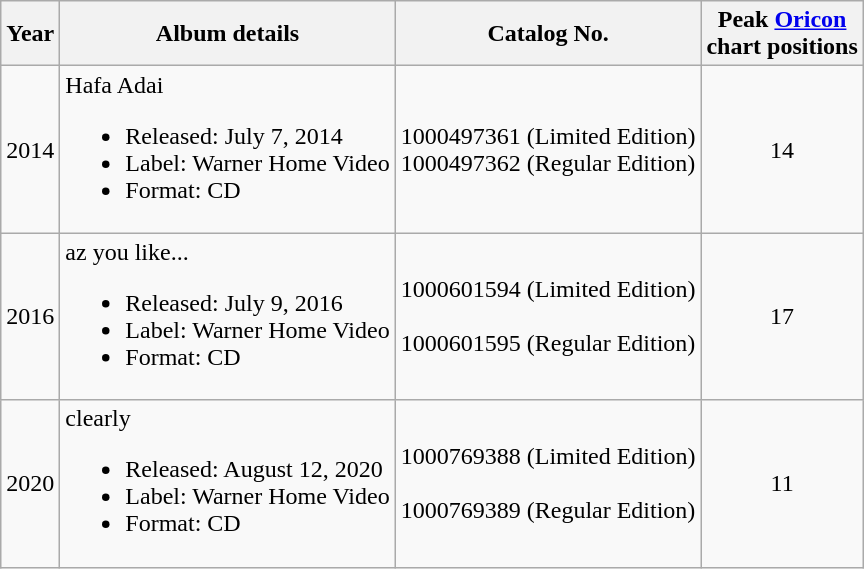<table class="wikitable">
<tr>
<th>Year</th>
<th>Album details</th>
<th>Catalog No.</th>
<th>Peak <a href='#'>Oricon</a><br> chart positions</th>
</tr>
<tr>
<td>2014</td>
<td align="left">Hafa Adai<br><ul><li>Released: July 7, 2014</li><li>Label: Warner Home Video</li><li>Format: CD</li></ul></td>
<td>1000497361 (Limited Edition)<br>1000497362 (Regular Edition)</td>
<td align="center">14</td>
</tr>
<tr>
<td>2016</td>
<td align="left">az you like...<br><ul><li>Released: July 9, 2016</li><li>Label: Warner Home Video</li><li>Format: CD</li></ul></td>
<td>1000601594 (Limited Edition)<br><br>1000601595 (Regular Edition)</td>
<td align="center">17</td>
</tr>
<tr>
<td>2020</td>
<td align="left">clearly<br><ul><li>Released: August 12, 2020</li><li>Label: Warner Home Video</li><li>Format: CD</li></ul></td>
<td>1000769388 (Limited Edition)<br><br>1000769389 (Regular Edition)</td>
<td align="center">11</td>
</tr>
</table>
